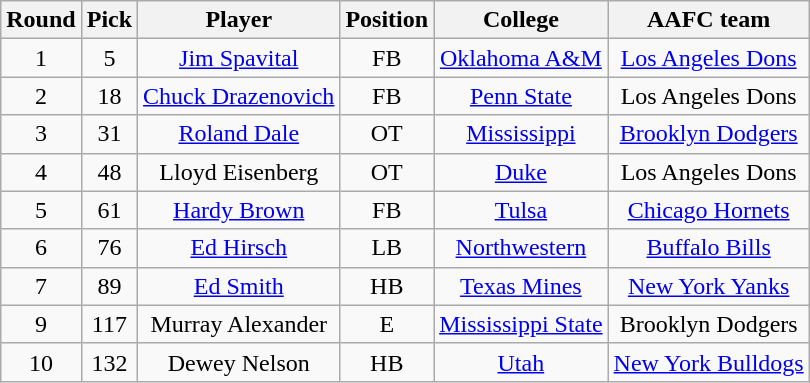<table class="wikitable sortable sortable"  style="text-align:center;">
<tr>
<th>Round</th>
<th>Pick</th>
<th>Player</th>
<th>Position</th>
<th>College</th>
<th>AAFC team</th>
</tr>
<tr>
<td>1</td>
<td>5</td>
<td><a href='#'>Jim Spavital</a></td>
<td>FB</td>
<td><a href='#'>Oklahoma A&M</a></td>
<td><a href='#'>Los Angeles Dons</a></td>
</tr>
<tr>
<td>2</td>
<td>18</td>
<td><a href='#'>Chuck Drazenovich</a></td>
<td>FB</td>
<td><a href='#'>Penn State</a></td>
<td>Los Angeles Dons</td>
</tr>
<tr>
<td>3</td>
<td>31</td>
<td><a href='#'>Roland Dale</a></td>
<td>OT</td>
<td><a href='#'>Mississippi</a></td>
<td><a href='#'>Brooklyn Dodgers</a></td>
</tr>
<tr>
<td>4</td>
<td>48</td>
<td>Lloyd Eisenberg</td>
<td>OT</td>
<td><a href='#'>Duke</a></td>
<td>Los Angeles Dons</td>
</tr>
<tr>
<td>5</td>
<td>61</td>
<td><a href='#'>Hardy Brown</a></td>
<td>FB</td>
<td><a href='#'>Tulsa</a></td>
<td><a href='#'>Chicago Hornets</a></td>
</tr>
<tr>
<td>6</td>
<td>76</td>
<td><a href='#'>Ed Hirsch</a></td>
<td>LB</td>
<td><a href='#'>Northwestern</a></td>
<td><a href='#'>Buffalo Bills</a></td>
</tr>
<tr>
<td>7</td>
<td>89</td>
<td><a href='#'>Ed Smith</a></td>
<td>HB</td>
<td><a href='#'>Texas Mines</a></td>
<td><a href='#'>New York Yanks</a></td>
</tr>
<tr>
<td>9</td>
<td>117</td>
<td>Murray Alexander</td>
<td>E</td>
<td><a href='#'>Mississippi State</a></td>
<td>Brooklyn Dodgers</td>
</tr>
<tr>
<td>10</td>
<td>132</td>
<td>Dewey Nelson</td>
<td>HB</td>
<td><a href='#'>Utah</a></td>
<td><a href='#'>New York Bulldogs</a></td>
</tr>
</table>
